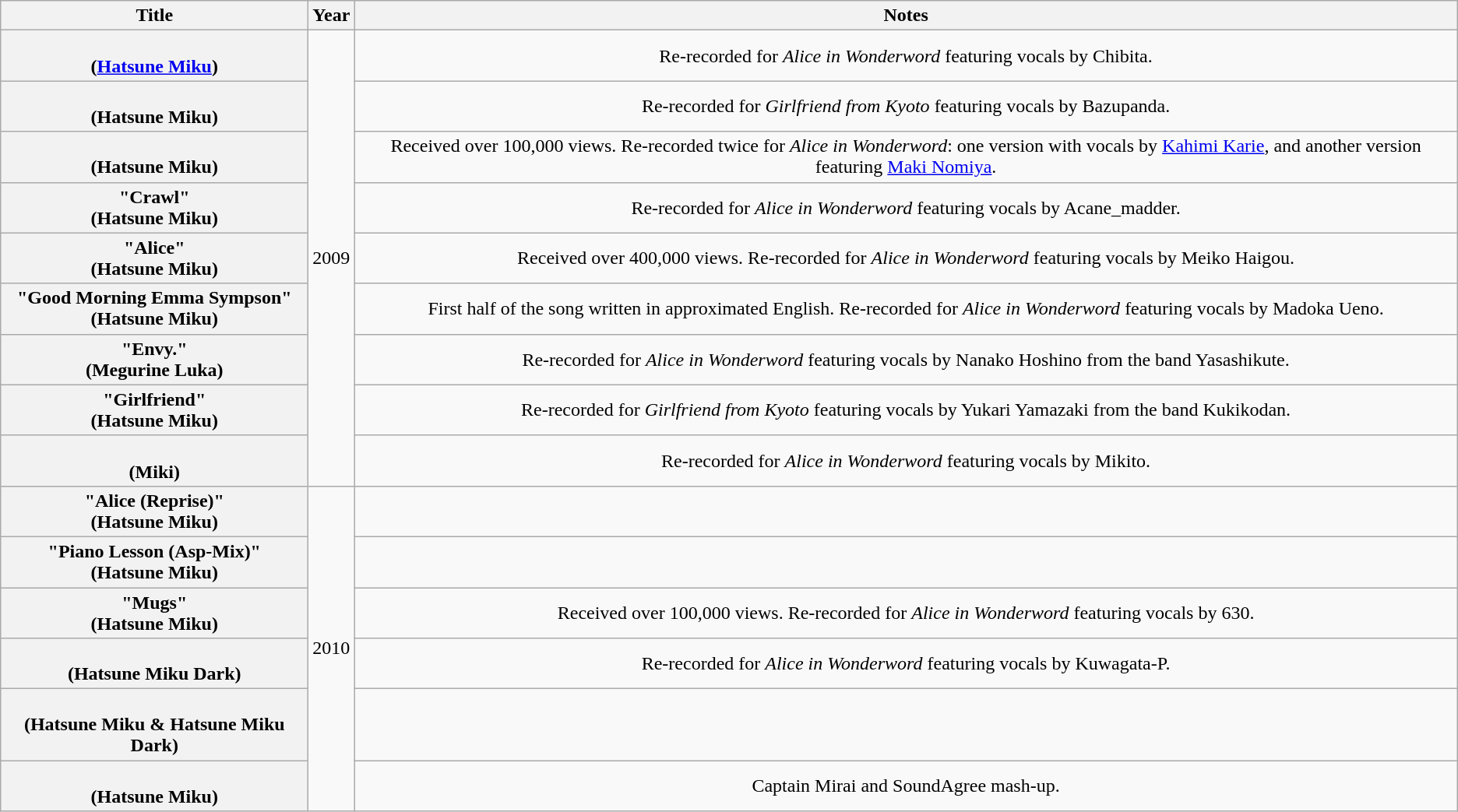<table class="wikitable plainrowheaders" style="text-align:center;">
<tr>
<th scope="col" style="width:16em;">Title</th>
<th scope="col">Year</th>
<th scope="col">Notes</th>
</tr>
<tr>
<th scope="row"><br><span>(<a href='#'>Hatsune Miku</a>)</span></th>
<td rowspan="9">2009</td>
<td>Re-recorded for <em>Alice in Wonderword</em> featuring vocals by Chibita.</td>
</tr>
<tr>
<th scope="row"><br><span>(Hatsune Miku)</span></th>
<td>Re-recorded for <em>Girlfriend from Kyoto</em> featuring vocals by Bazupanda.</td>
</tr>
<tr>
<th scope="row"><br><span>(Hatsune Miku)</span></th>
<td>Received over 100,000 views. Re-recorded twice for <em>Alice in Wonderword</em>: one version with vocals by <a href='#'>Kahimi Karie</a>, and another version featuring <a href='#'>Maki Nomiya</a>.</td>
</tr>
<tr>
<th scope="row">"Crawl"<br><span>(Hatsune Miku)</span></th>
<td>Re-recorded for <em>Alice in Wonderword</em> featuring vocals by Acane_madder.</td>
</tr>
<tr>
<th scope="row">"Alice"<br><span>(Hatsune Miku)</span></th>
<td>Received over 400,000 views. Re-recorded for <em>Alice in Wonderword</em> featuring vocals by Meiko Haigou.</td>
</tr>
<tr>
<th scope="row">"Good Morning Emma Sympson"<br><span>(Hatsune Miku)</span></th>
<td>First half of the song written in approximated English. Re-recorded for <em>Alice in Wonderword</em> featuring vocals by Madoka Ueno.</td>
</tr>
<tr>
<th scope="row">"Envy."<br><span>(Megurine Luka)</span></th>
<td>Re-recorded for <em>Alice in Wonderword</em> featuring vocals by Nanako Hoshino from the band Yasashikute.</td>
</tr>
<tr>
<th scope="row">"Girlfriend"<br><span>(Hatsune Miku)</span></th>
<td>Re-recorded for <em>Girlfriend from Kyoto</em> featuring vocals by Yukari Yamazaki from the band Kukikodan.</td>
</tr>
<tr>
<th scope="row"><br><span>(Miki)</span></th>
<td>Re-recorded for <em>Alice in Wonderword</em> featuring vocals by Mikito.</td>
</tr>
<tr>
<th scope="row">"Alice (Reprise)"<br><span>(Hatsune Miku)</span></th>
<td rowspan="6">2010</td>
<td></td>
</tr>
<tr>
<th scope="row">"Piano Lesson (Asp-Mix)"<br><span>(Hatsune Miku)</span></th>
<td></td>
</tr>
<tr>
<th scope="row">"Mugs"<br><span>(Hatsune Miku)</span></th>
<td>Received over 100,000 views. Re-recorded for <em>Alice in Wonderword</em> featuring vocals by 630.</td>
</tr>
<tr>
<th scope="row"><br><span>(Hatsune Miku Dark)</span></th>
<td>Re-recorded for <em>Alice in Wonderword</em> featuring vocals by Kuwagata-P.</td>
</tr>
<tr>
<th scope="row"><br><span>(Hatsune Miku & Hatsune Miku Dark)</span></th>
<td></td>
</tr>
<tr>
<th scope="row"><br><span>(Hatsune Miku)</span></th>
<td>Captain Mirai and SoundAgree mash-up.</td>
</tr>
</table>
